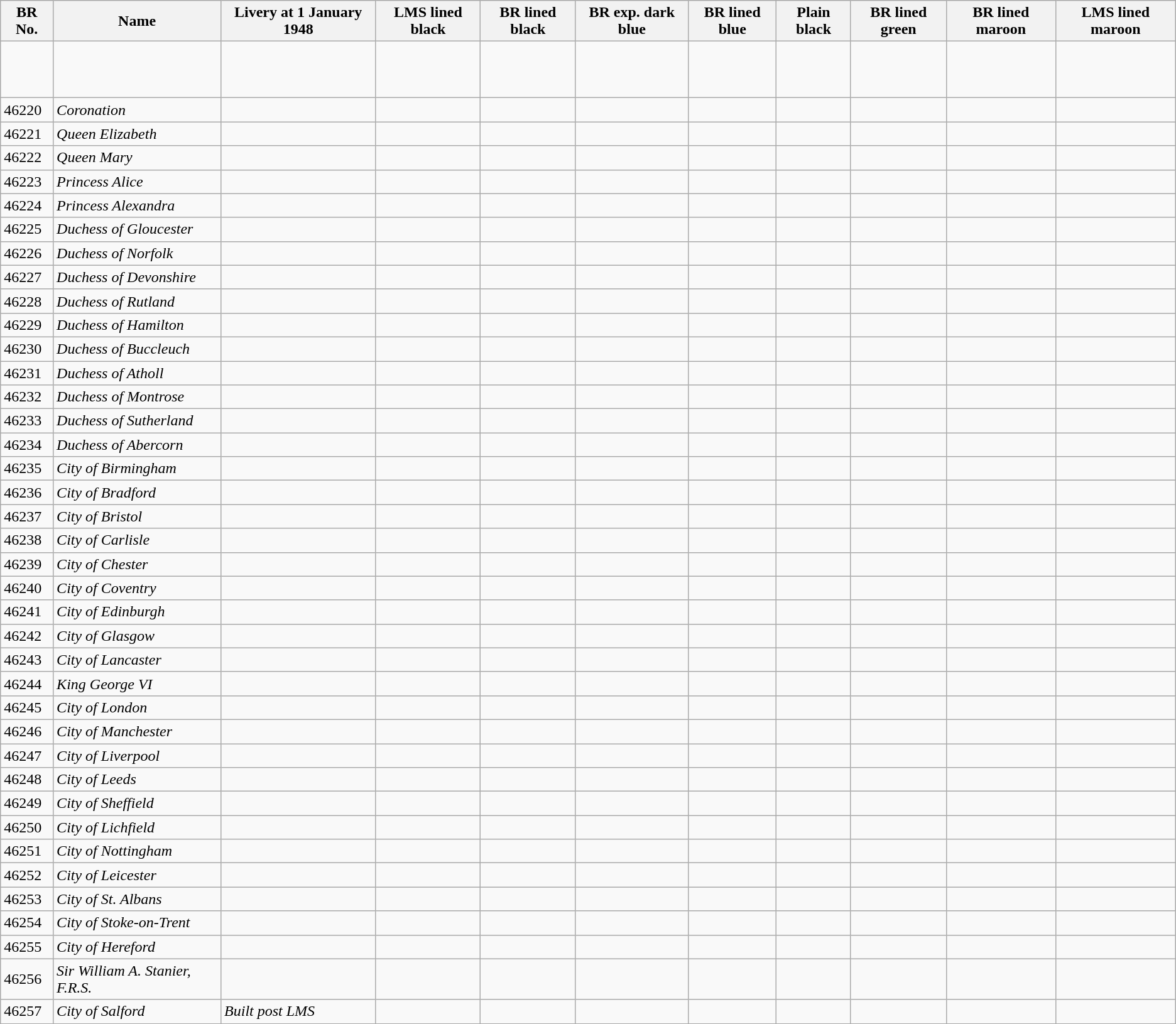<table class="wikitable sortable collapsible collapsed">
<tr>
<th>BR No.</th>
<th>Name</th>
<th>Livery at 1 January 1948</th>
<th>LMS lined black</th>
<th>BR lined black</th>
<th>BR exp. dark blue</th>
<th>BR lined blue</th>
<th>Plain black</th>
<th>BR lined green</th>
<th>BR lined maroon</th>
<th>LMS lined maroon</th>
</tr>
<tr style="height: 60px;"'>
<td></td>
<td></td>
<td></td>
<td></td>
<td></td>
<td></td>
<td></td>
<td></td>
<td></td>
<td></td>
<td></td>
</tr>
<tr>
<td>46220</td>
<td><em>Coronation</em></td>
<td></td>
<td></td>
<td></td>
<td></td>
<td></td>
<td></td>
<td></td>
<td></td>
<td></td>
</tr>
<tr>
<td>46221</td>
<td><em>Queen Elizabeth</em></td>
<td></td>
<td></td>
<td></td>
<td></td>
<td></td>
<td></td>
<td></td>
<td></td>
<td></td>
</tr>
<tr>
<td>46222</td>
<td><em>Queen Mary</em></td>
<td></td>
<td></td>
<td></td>
<td></td>
<td></td>
<td></td>
<td></td>
<td></td>
<td></td>
</tr>
<tr>
<td>46223</td>
<td><em>Princess Alice</em></td>
<td></td>
<td></td>
<td></td>
<td></td>
<td></td>
<td></td>
<td></td>
<td></td>
<td></td>
</tr>
<tr>
<td>46224</td>
<td><em>Princess Alexandra</em></td>
<td></td>
<td></td>
<td></td>
<td></td>
<td></td>
<td></td>
<td></td>
<td></td>
<td></td>
</tr>
<tr>
<td>46225</td>
<td><em>Duchess of Gloucester</em></td>
<td></td>
<td></td>
<td></td>
<td></td>
<td></td>
<td></td>
<td></td>
<td></td>
<td></td>
</tr>
<tr>
<td>46226</td>
<td><em>Duchess of Norfolk</em></td>
<td></td>
<td></td>
<td></td>
<td></td>
<td></td>
<td></td>
<td></td>
<td></td>
<td></td>
</tr>
<tr>
<td>46227</td>
<td><em>Duchess of Devonshire</em></td>
<td></td>
<td></td>
<td></td>
<td></td>
<td></td>
<td></td>
<td></td>
<td></td>
<td></td>
</tr>
<tr>
<td>46228</td>
<td><em>Duchess of Rutland</em></td>
<td></td>
<td></td>
<td></td>
<td></td>
<td></td>
<td></td>
<td></td>
<td></td>
<td></td>
</tr>
<tr>
<td>46229</td>
<td><em>Duchess of Hamilton</em></td>
<td></td>
<td></td>
<td></td>
<td></td>
<td></td>
<td></td>
<td></td>
<td></td>
<td></td>
</tr>
<tr>
<td>46230</td>
<td><em>Duchess of Buccleuch</em></td>
<td></td>
<td></td>
<td></td>
<td></td>
<td></td>
<td></td>
<td></td>
<td></td>
<td></td>
</tr>
<tr>
<td>46231</td>
<td><em>Duchess of Atholl</em></td>
<td></td>
<td></td>
<td></td>
<td></td>
<td></td>
<td></td>
<td></td>
<td></td>
<td></td>
</tr>
<tr>
<td>46232</td>
<td><em>Duchess of Montrose</em></td>
<td></td>
<td></td>
<td></td>
<td></td>
<td></td>
<td></td>
<td></td>
<td></td>
<td></td>
</tr>
<tr>
<td>46233</td>
<td><em>Duchess of Sutherland</em></td>
<td></td>
<td></td>
<td></td>
<td></td>
<td></td>
<td></td>
<td></td>
<td></td>
<td></td>
</tr>
<tr>
<td>46234</td>
<td><em>Duchess of Abercorn</em></td>
<td></td>
<td></td>
<td></td>
<td></td>
<td></td>
<td></td>
<td></td>
<td></td>
<td></td>
</tr>
<tr>
<td>46235</td>
<td><em>City of Birmingham</em></td>
<td></td>
<td></td>
<td></td>
<td></td>
<td></td>
<td></td>
<td></td>
<td></td>
<td></td>
</tr>
<tr>
<td>46236</td>
<td><em>City of Bradford</em></td>
<td></td>
<td></td>
<td></td>
<td></td>
<td></td>
<td></td>
<td></td>
<td></td>
<td></td>
</tr>
<tr>
<td>46237</td>
<td><em>City of Bristol</em></td>
<td></td>
<td></td>
<td></td>
<td></td>
<td></td>
<td></td>
<td></td>
<td></td>
<td></td>
</tr>
<tr>
<td>46238</td>
<td><em>City of Carlisle</em></td>
<td></td>
<td></td>
<td></td>
<td></td>
<td></td>
<td></td>
<td></td>
<td></td>
<td></td>
</tr>
<tr>
<td>46239</td>
<td><em>City of Chester</em></td>
<td></td>
<td></td>
<td></td>
<td></td>
<td></td>
<td></td>
<td></td>
<td></td>
<td></td>
</tr>
<tr>
<td>46240</td>
<td><em>City of Coventry</em></td>
<td></td>
<td></td>
<td></td>
<td></td>
<td></td>
<td></td>
<td></td>
<td></td>
<td></td>
</tr>
<tr>
<td>46241</td>
<td><em>City of Edinburgh</em></td>
<td></td>
<td></td>
<td></td>
<td></td>
<td></td>
<td></td>
<td></td>
<td></td>
<td></td>
</tr>
<tr>
<td>46242</td>
<td><em>City of Glasgow</em></td>
<td></td>
<td></td>
<td></td>
<td></td>
<td></td>
<td></td>
<td></td>
<td></td>
<td></td>
</tr>
<tr>
<td>46243</td>
<td><em>City of Lancaster</em></td>
<td></td>
<td></td>
<td></td>
<td></td>
<td></td>
<td></td>
<td></td>
<td></td>
<td></td>
</tr>
<tr>
<td>46244</td>
<td><em>King George VI</em></td>
<td></td>
<td></td>
<td></td>
<td></td>
<td></td>
<td></td>
<td></td>
<td></td>
<td></td>
</tr>
<tr>
<td>46245</td>
<td><em>City of London</em></td>
<td></td>
<td></td>
<td></td>
<td></td>
<td></td>
<td></td>
<td></td>
<td></td>
<td></td>
</tr>
<tr>
<td>46246</td>
<td><em>City of Manchester</em></td>
<td></td>
<td></td>
<td></td>
<td></td>
<td></td>
<td></td>
<td></td>
<td></td>
<td></td>
</tr>
<tr>
<td>46247</td>
<td><em>City of Liverpool</em></td>
<td></td>
<td></td>
<td></td>
<td></td>
<td></td>
<td></td>
<td></td>
<td></td>
<td> <br> </td>
</tr>
<tr>
<td>46248</td>
<td><em>City of Leeds</em></td>
<td></td>
<td></td>
<td></td>
<td></td>
<td></td>
<td></td>
<td></td>
<td></td>
<td></td>
</tr>
<tr>
<td>46249</td>
<td><em>City of Sheffield</em></td>
<td></td>
<td></td>
<td></td>
<td></td>
<td></td>
<td></td>
<td></td>
<td></td>
<td></td>
</tr>
<tr>
<td>46250</td>
<td><em>City of Lichfield</em></td>
<td></td>
<td></td>
<td></td>
<td></td>
<td></td>
<td></td>
<td></td>
<td></td>
<td></td>
</tr>
<tr>
<td>46251</td>
<td><em>City of Nottingham</em></td>
<td></td>
<td></td>
<td></td>
<td></td>
<td></td>
<td></td>
<td></td>
<td></td>
<td></td>
</tr>
<tr>
<td>46252</td>
<td><em>City of Leicester</em></td>
<td></td>
<td></td>
<td></td>
<td></td>
<td></td>
<td></td>
<td></td>
<td></td>
<td></td>
</tr>
<tr>
<td>46253</td>
<td><em>City of St. Albans</em></td>
<td></td>
<td></td>
<td></td>
<td></td>
<td></td>
<td></td>
<td></td>
<td></td>
<td></td>
</tr>
<tr>
<td>46254</td>
<td><em>City of Stoke-on-Trent</em></td>
<td></td>
<td></td>
<td></td>
<td></td>
<td></td>
<td></td>
<td></td>
<td></td>
<td></td>
</tr>
<tr>
<td>46255</td>
<td><em>City of Hereford</em></td>
<td></td>
<td></td>
<td></td>
<td></td>
<td></td>
<td></td>
<td></td>
<td></td>
<td></td>
</tr>
<tr>
<td>46256</td>
<td><em>Sir William A. Stanier, F.R.S.</em></td>
<td></td>
<td></td>
<td></td>
<td></td>
<td></td>
<td></td>
<td></td>
<td></td>
<td></td>
</tr>
<tr>
<td>46257</td>
<td><em>City of Salford</em></td>
<td><em>Built post LMS</em></td>
<td></td>
<td></td>
<td></td>
<td></td>
<td></td>
<td></td>
<td></td>
<td></td>
</tr>
<tr>
</tr>
</table>
